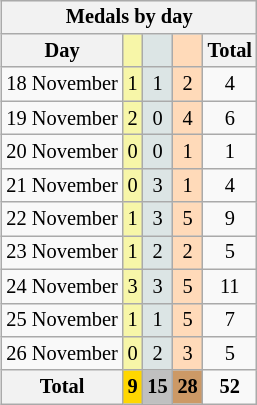<table class="wikitable" style="font-size:85%; float:right">
<tr align=center>
<th colspan=5>Medals by day</th>
</tr>
<tr align=center>
<th>Day</th>
<td bgcolor=F7F6A8></td>
<td bgcolor=DCE5E5></td>
<td bgcolor=FFDAB9></td>
<th>Total</th>
</tr>
<tr align=center>
<td>18 November</td>
<td style="background:#F7F6A8;">1</td>
<td style="background:#DCE5E5;">1</td>
<td style="background:#FFDAB9;">2</td>
<td>4</td>
</tr>
<tr align=center>
<td>19 November</td>
<td style="background:#F7F6A8;">2</td>
<td style="background:#DCE5E5;">0</td>
<td style="background:#FFDAB9;">4</td>
<td>6</td>
</tr>
<tr align=center>
<td>20 November</td>
<td style="background:#F7F6A8;">0</td>
<td style="background:#DCE5E5;">0</td>
<td style="background:#FFDAB9;">1</td>
<td>1</td>
</tr>
<tr align=center>
<td>21 November</td>
<td style="background:#F7F6A8;">0</td>
<td style="background:#DCE5E5;">3</td>
<td style="background:#FFDAB9;">1</td>
<td>4</td>
</tr>
<tr align=center>
<td>22 November</td>
<td style="background:#F7F6A8;">1</td>
<td style="background:#DCE5E5;">3</td>
<td style="background:#FFDAB9;">5</td>
<td>9</td>
</tr>
<tr align=center>
<td>23 November</td>
<td style="background:#F7F6A8;">1</td>
<td style="background:#DCE5E5;">2</td>
<td style="background:#FFDAB9;">2</td>
<td>5</td>
</tr>
<tr align=center>
<td>24 November</td>
<td style="background:#F7F6A8;">3</td>
<td style="background:#DCE5E5;">3</td>
<td style="background:#FFDAB9;">5</td>
<td>11</td>
</tr>
<tr align=center>
<td>25 November</td>
<td style="background:#F7F6A8;">1</td>
<td style="background:#DCE5E5;">1</td>
<td style="background:#FFDAB9;">5</td>
<td>7</td>
</tr>
<tr align=center>
<td>26 November</td>
<td style="background:#F7F6A8;">0</td>
<td style="background:#DCE5E5;">2</td>
<td style="background:#FFDAB9;">3</td>
<td>5</td>
</tr>
<tr align=center>
<th><strong>Total</strong></th>
<th style="background:gold;"><strong>9</strong></th>
<th style="background:silver;"><strong>15</strong></th>
<th style="background:#c96;"><strong>28</strong></th>
<td><strong>52</strong></td>
</tr>
</table>
